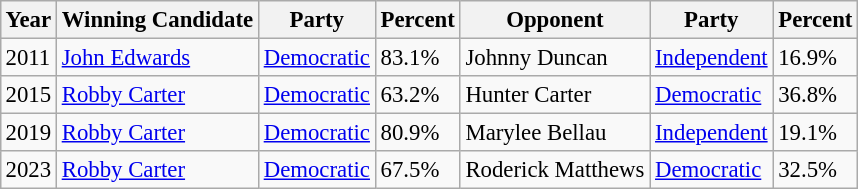<table class="wikitable" style="margin:0.5em auto; font-size:95%;">
<tr>
<th>Year</th>
<th>Winning Candidate</th>
<th>Party</th>
<th>Percent</th>
<th>Opponent</th>
<th>Party</th>
<th>Percent</th>
</tr>
<tr>
<td>2011</td>
<td><a href='#'>John Edwards</a></td>
<td><a href='#'>Democratic</a></td>
<td>83.1%</td>
<td>Johnny Duncan</td>
<td><a href='#'>Independent</a></td>
<td>16.9%</td>
</tr>
<tr>
<td>2015</td>
<td><a href='#'>Robby Carter</a></td>
<td><a href='#'>Democratic</a></td>
<td>63.2%</td>
<td>Hunter Carter</td>
<td><a href='#'>Democratic</a></td>
<td>36.8%</td>
</tr>
<tr>
<td>2019</td>
<td><a href='#'>Robby Carter</a></td>
<td><a href='#'>Democratic</a></td>
<td>80.9%</td>
<td>Marylee Bellau</td>
<td><a href='#'>Independent</a></td>
<td>19.1%</td>
</tr>
<tr>
<td>2023</td>
<td><a href='#'>Robby Carter</a></td>
<td><a href='#'>Democratic</a></td>
<td>67.5%</td>
<td>Roderick Matthews</td>
<td><a href='#'>Democratic</a></td>
<td>32.5%</td>
</tr>
</table>
